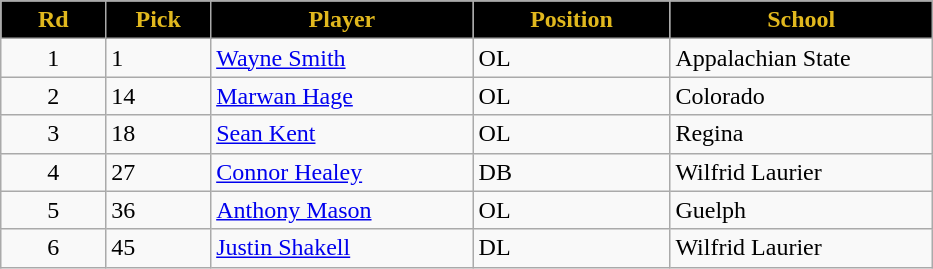<table class="wikitable sortable">
<tr>
<th style="background:black;color:#e1b81e;"  width="8%">Rd</th>
<th style="background:black;color:#e1b81e;"  width="8%">Pick</th>
<th style="background:black;color:#e1b81e;"  width="20%">Player</th>
<th style="background:black;color:#e1b81e;"  width="15%">Position</th>
<th style="background:black;color:#e1b81e;"  width="20%">School</th>
</tr>
<tr>
<td align=center>1</td>
<td>1</td>
<td><a href='#'>Wayne Smith</a></td>
<td>OL</td>
<td>Appalachian State</td>
</tr>
<tr>
<td align=center>2</td>
<td>14</td>
<td><a href='#'>Marwan Hage</a></td>
<td>OL</td>
<td>Colorado</td>
</tr>
<tr>
<td align=center>3</td>
<td>18</td>
<td><a href='#'>Sean Kent</a></td>
<td>OL</td>
<td>Regina</td>
</tr>
<tr>
<td align=center>4</td>
<td>27</td>
<td><a href='#'>Connor Healey</a></td>
<td>DB</td>
<td>Wilfrid Laurier</td>
</tr>
<tr>
<td align=center>5</td>
<td>36</td>
<td><a href='#'>Anthony Mason</a></td>
<td>OL</td>
<td>Guelph</td>
</tr>
<tr>
<td align=center>6</td>
<td>45</td>
<td><a href='#'>Justin Shakell</a></td>
<td>DL</td>
<td>Wilfrid Laurier</td>
</tr>
</table>
